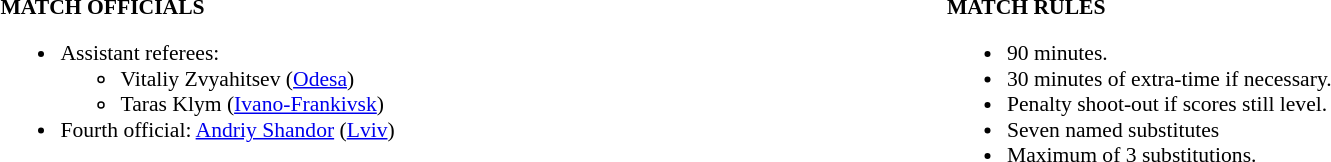<table width=100% style="font-size: 90%">
<tr>
<td width=50% valign=top><br><strong>MATCH OFFICIALS</strong><ul><li>Assistant referees:<ul><li>Vitaliy Zvyahitsev (<a href='#'>Odesa</a>)</li><li>Taras Klym (<a href='#'>Ivano-Frankivsk</a>)</li></ul></li><li>Fourth official: <a href='#'>Andriy Shandor</a> (<a href='#'>Lviv</a>)</li></ul></td>
<td width=50% valign=top><br><strong>MATCH RULES</strong><ul><li>90 minutes.</li><li>30 minutes of extra-time if necessary.</li><li>Penalty shoot-out if scores still level.</li><li>Seven named substitutes</li><li>Maximum of 3 substitutions.</li></ul></td>
</tr>
</table>
